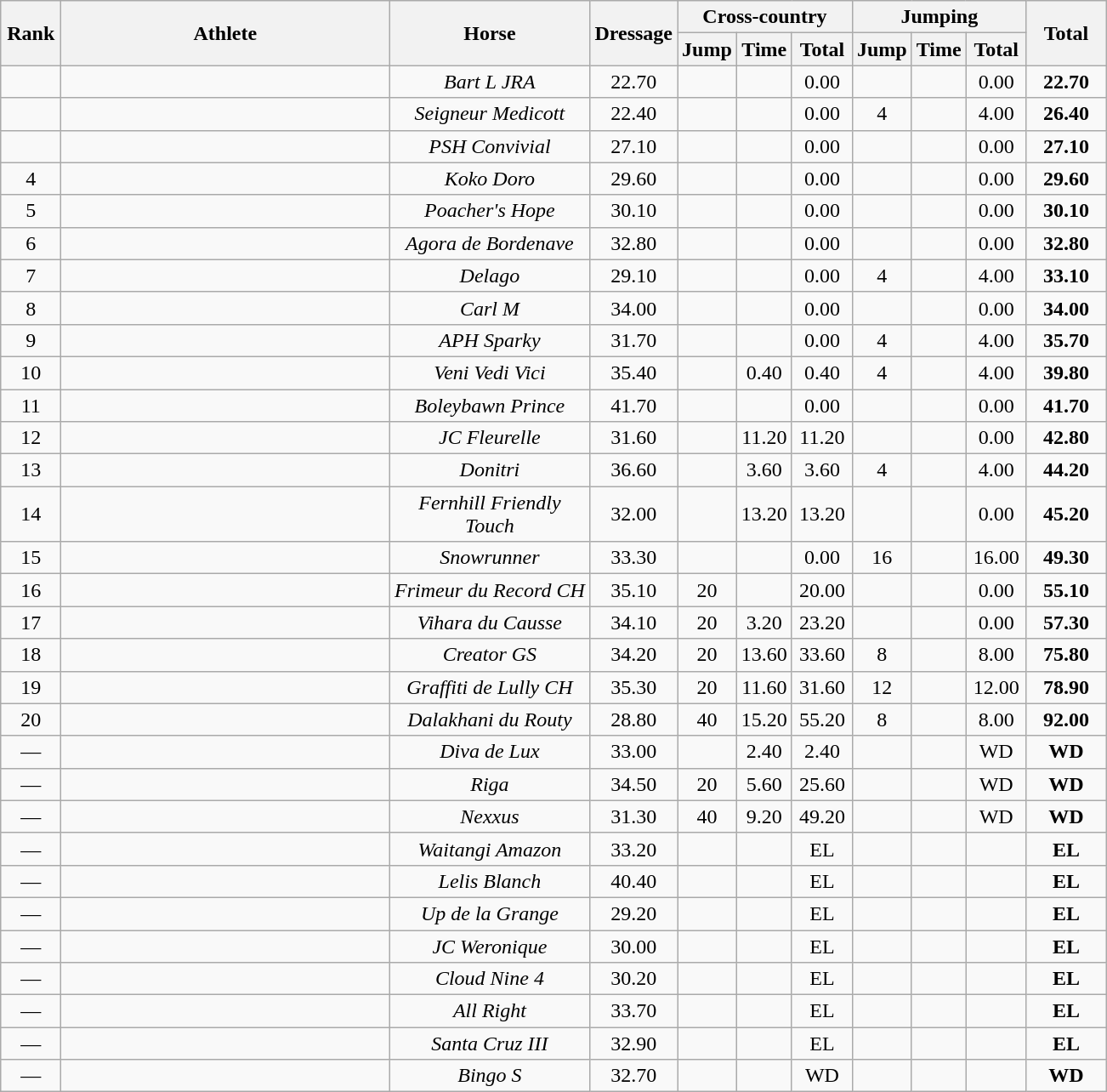<table class="wikitable" style="text-align:center">
<tr>
<th rowspan=2 width=40>Rank</th>
<th rowspan=2 width=250>Athlete</th>
<th rowspan=2 width=150>Horse</th>
<th rowspan=2 width=60>Dressage</th>
<th colspan=3>Cross-country</th>
<th colspan=3>Jumping</th>
<th rowspan=2 width=55>Total</th>
</tr>
<tr>
<th width=35>Jump</th>
<th width=35>Time</th>
<th width=40>Total</th>
<th width=35>Jump</th>
<th width=35>Time</th>
<th width=40>Total</th>
</tr>
<tr>
<td></td>
<td align=left></td>
<td><em>Bart L JRA</em></td>
<td>22.70</td>
<td></td>
<td></td>
<td>0.00</td>
<td></td>
<td></td>
<td>0.00</td>
<td><strong>22.70</strong></td>
</tr>
<tr>
<td></td>
<td align=left></td>
<td><em>Seigneur Medicott</em></td>
<td>22.40</td>
<td></td>
<td></td>
<td>0.00</td>
<td>4</td>
<td></td>
<td>4.00</td>
<td><strong>26.40</strong></td>
</tr>
<tr>
<td></td>
<td align=left></td>
<td><em>PSH Convivial</em></td>
<td>27.10</td>
<td></td>
<td></td>
<td>0.00</td>
<td></td>
<td></td>
<td>0.00</td>
<td><strong>27.10</strong></td>
</tr>
<tr>
<td>4</td>
<td align=left></td>
<td><em>Koko Doro</em></td>
<td>29.60</td>
<td></td>
<td></td>
<td>0.00</td>
<td></td>
<td></td>
<td>0.00</td>
<td><strong>29.60</strong></td>
</tr>
<tr>
<td>5</td>
<td align=left></td>
<td><em>Poacher's Hope</em></td>
<td>30.10</td>
<td></td>
<td></td>
<td>0.00</td>
<td></td>
<td></td>
<td>0.00</td>
<td><strong>30.10</strong></td>
</tr>
<tr>
<td>6</td>
<td align=left></td>
<td><em>Agora de Bordenave</em></td>
<td>32.80</td>
<td></td>
<td></td>
<td>0.00</td>
<td></td>
<td></td>
<td>0.00</td>
<td><strong>32.80</strong></td>
</tr>
<tr>
<td>7</td>
<td align=left></td>
<td><em>Delago</em></td>
<td>29.10</td>
<td></td>
<td></td>
<td>0.00</td>
<td>4</td>
<td></td>
<td>4.00</td>
<td><strong>33.10</strong></td>
</tr>
<tr>
<td>8</td>
<td align=left></td>
<td><em>Carl M</em></td>
<td>34.00</td>
<td></td>
<td></td>
<td>0.00</td>
<td></td>
<td></td>
<td>0.00</td>
<td><strong>34.00</strong></td>
</tr>
<tr>
<td>9</td>
<td align=left></td>
<td><em>APH Sparky </em></td>
<td>31.70</td>
<td></td>
<td></td>
<td>0.00</td>
<td>4</td>
<td></td>
<td>4.00</td>
<td><strong>35.70</strong></td>
</tr>
<tr>
<td>10</td>
<td align=left></td>
<td><em>Veni Vedi Vici</em></td>
<td>35.40</td>
<td></td>
<td>0.40</td>
<td>0.40</td>
<td>4</td>
<td></td>
<td>4.00</td>
<td><strong>39.80</strong></td>
</tr>
<tr>
<td>11</td>
<td align=left></td>
<td><em>Boleybawn Prince</em></td>
<td>41.70</td>
<td></td>
<td></td>
<td>0.00</td>
<td></td>
<td></td>
<td>0.00</td>
<td><strong>41.70</strong></td>
</tr>
<tr>
<td>12</td>
<td align=left></td>
<td><em>JC Fleurelle</em></td>
<td>31.60</td>
<td></td>
<td>11.20</td>
<td>11.20</td>
<td></td>
<td></td>
<td>0.00</td>
<td><strong>42.80</strong></td>
</tr>
<tr>
<td>13</td>
<td align=left></td>
<td><em>Donitri</em></td>
<td>36.60</td>
<td></td>
<td>3.60</td>
<td>3.60</td>
<td>4</td>
<td></td>
<td>4.00</td>
<td><strong>44.20</strong></td>
</tr>
<tr>
<td>14</td>
<td align=left></td>
<td><em>Fernhill Friendly Touch</em></td>
<td>32.00</td>
<td></td>
<td>13.20</td>
<td>13.20</td>
<td></td>
<td></td>
<td>0.00</td>
<td><strong>45.20</strong></td>
</tr>
<tr>
<td>15</td>
<td align=left></td>
<td><em>Snowrunner</em></td>
<td>33.30</td>
<td></td>
<td></td>
<td>0.00</td>
<td>16</td>
<td></td>
<td>16.00</td>
<td><strong>49.30</strong></td>
</tr>
<tr>
<td>16</td>
<td align=left></td>
<td><em>Frimeur du Record CH</em></td>
<td>35.10</td>
<td>20</td>
<td></td>
<td>20.00</td>
<td></td>
<td></td>
<td>0.00</td>
<td><strong>55.10</strong></td>
</tr>
<tr>
<td>17</td>
<td align=left></td>
<td><em>Vihara du Causse</em></td>
<td>34.10</td>
<td>20</td>
<td>3.20</td>
<td>23.20</td>
<td></td>
<td></td>
<td>0.00</td>
<td><strong>57.30</strong></td>
</tr>
<tr>
<td>18</td>
<td align=left></td>
<td><em>Creator GS</em></td>
<td>34.20</td>
<td>20</td>
<td>13.60</td>
<td>33.60</td>
<td>8</td>
<td></td>
<td>8.00</td>
<td><strong>75.80</strong></td>
</tr>
<tr>
<td>19</td>
<td align=left></td>
<td><em>Graffiti de Lully CH</em></td>
<td>35.30</td>
<td>20</td>
<td>11.60</td>
<td>31.60</td>
<td>12</td>
<td></td>
<td>12.00</td>
<td><strong>78.90</strong></td>
</tr>
<tr>
<td>20</td>
<td align=left></td>
<td><em>Dalakhani du Routy</em></td>
<td>28.80</td>
<td>40</td>
<td>15.20</td>
<td>55.20</td>
<td>8</td>
<td></td>
<td>8.00</td>
<td><strong>92.00</strong></td>
</tr>
<tr>
<td>—</td>
<td align=left></td>
<td><em>Diva de Lux</em></td>
<td>33.00</td>
<td></td>
<td>2.40</td>
<td>2.40</td>
<td></td>
<td></td>
<td>WD</td>
<td><strong>WD</strong></td>
</tr>
<tr>
<td>—</td>
<td align=left></td>
<td><em>Riga</em></td>
<td>34.50</td>
<td>20</td>
<td>5.60</td>
<td>25.60</td>
<td></td>
<td></td>
<td>WD</td>
<td><strong>WD</strong></td>
</tr>
<tr>
<td>—</td>
<td align=left></td>
<td><em>Nexxus</em></td>
<td>31.30</td>
<td>40</td>
<td>9.20</td>
<td>49.20</td>
<td></td>
<td></td>
<td>WD</td>
<td><strong>WD</strong></td>
</tr>
<tr>
<td>—</td>
<td align=left></td>
<td><em>Waitangi Amazon</em></td>
<td>33.20</td>
<td></td>
<td></td>
<td>EL</td>
<td></td>
<td></td>
<td></td>
<td><strong>EL</strong></td>
</tr>
<tr>
<td>—</td>
<td align=left></td>
<td><em>Lelis Blanch</em></td>
<td>40.40</td>
<td></td>
<td></td>
<td>EL</td>
<td></td>
<td></td>
<td></td>
<td><strong>EL</strong></td>
</tr>
<tr>
<td>—</td>
<td align=left></td>
<td><em>Up de la Grange</em></td>
<td>29.20</td>
<td></td>
<td></td>
<td>EL</td>
<td></td>
<td></td>
<td></td>
<td><strong>EL</strong></td>
</tr>
<tr>
<td>—</td>
<td align=left></td>
<td><em>JC Weronique</em></td>
<td>30.00</td>
<td></td>
<td></td>
<td>EL</td>
<td></td>
<td></td>
<td></td>
<td><strong>EL</strong></td>
</tr>
<tr>
<td>—</td>
<td align=left></td>
<td><em>Cloud Nine 4</em></td>
<td>30.20</td>
<td></td>
<td></td>
<td>EL</td>
<td></td>
<td></td>
<td></td>
<td><strong>EL</strong></td>
</tr>
<tr>
<td>—</td>
<td align=left></td>
<td><em>All Right</em></td>
<td>33.70</td>
<td></td>
<td></td>
<td>EL</td>
<td></td>
<td></td>
<td></td>
<td><strong>EL</strong></td>
</tr>
<tr>
<td>—</td>
<td align=left></td>
<td><em>Santa Cruz III</em></td>
<td>32.90</td>
<td></td>
<td></td>
<td>EL</td>
<td></td>
<td></td>
<td></td>
<td><strong>EL</strong></td>
</tr>
<tr>
<td>—</td>
<td align=left></td>
<td><em>Bingo S</em></td>
<td>32.70</td>
<td></td>
<td></td>
<td>WD</td>
<td></td>
<td></td>
<td></td>
<td><strong>WD</strong></td>
</tr>
</table>
